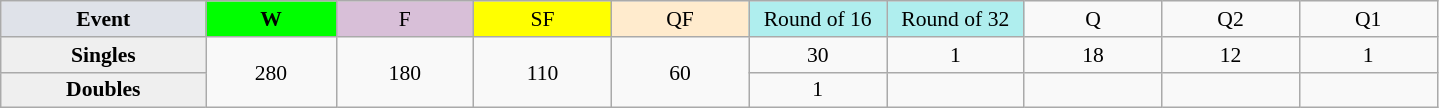<table class=wikitable style=font-size:90%;text-align:center>
<tr>
<td style="width:130px; background:#dfe2e9;"><strong>Event</strong></td>
<td style="width:80px; background:lime;"><strong>W</strong></td>
<td style="width:85px; background:thistle;">F</td>
<td style="width:85px; background:#ff0;">SF</td>
<td style="width:85px; background:#ffebcd;">QF</td>
<td style="width:85px; background:#afeeee;">Round of 16</td>
<td style="width:85px; background:#afeeee;">Round of 32</td>
<td width=85>Q</td>
<td width=85>Q2</td>
<td width=85>Q1</td>
</tr>
<tr>
<th style="background:#efefef;">Singles</th>
<td rowspan=2>280</td>
<td rowspan=2>180</td>
<td rowspan=2>110</td>
<td rowspan=2>60</td>
<td>30</td>
<td>1</td>
<td>18</td>
<td>12</td>
<td>1</td>
</tr>
<tr>
<th style="background:#efefef;">Doubles</th>
<td>1</td>
<td></td>
<td></td>
<td></td>
<td></td>
</tr>
</table>
